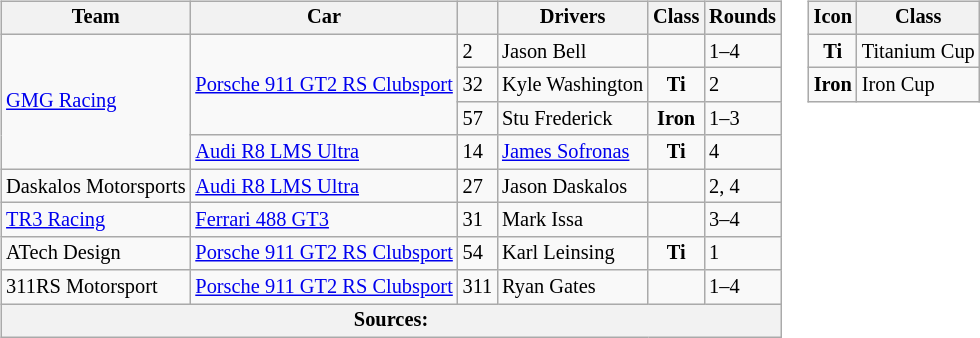<table>
<tr>
<td><br><table class="wikitable" style="font-size: 85%;">
<tr>
<th>Team</th>
<th>Car</th>
<th></th>
<th>Drivers</th>
<th>Class</th>
<th>Rounds</th>
</tr>
<tr>
<td rowspan=4> <a href='#'>GMG Racing</a></td>
<td rowspan=3><a href='#'>Porsche 911 GT2 RS Clubsport</a></td>
<td>2</td>
<td> Jason Bell</td>
<td align=center></td>
<td>1–4</td>
</tr>
<tr>
<td>32</td>
<td> Kyle Washington</td>
<td align=center><strong><span>Ti</span></strong></td>
<td>2</td>
</tr>
<tr>
<td>57</td>
<td> Stu Frederick</td>
<td align=center><strong><span>Iron</span></strong></td>
<td>1–3</td>
</tr>
<tr>
<td><a href='#'>Audi R8 LMS Ultra</a></td>
<td>14</td>
<td> <a href='#'>James Sofronas</a></td>
<td align=center><strong><span>Ti</span></strong></td>
<td>4</td>
</tr>
<tr>
<td> Daskalos Motorsports</td>
<td><a href='#'>Audi R8 LMS Ultra</a></td>
<td>27</td>
<td> Jason Daskalos</td>
<td></td>
<td>2, 4</td>
</tr>
<tr>
<td> <a href='#'>TR3 Racing</a></td>
<td><a href='#'>Ferrari 488 GT3</a></td>
<td>31</td>
<td> Mark Issa</td>
<td></td>
<td>3–4</td>
</tr>
<tr>
<td> ATech Design</td>
<td><a href='#'>Porsche 911 GT2 RS Clubsport</a></td>
<td>54</td>
<td> Karl Leinsing</td>
<td align=center><strong><span>Ti</span></strong></td>
<td>1</td>
</tr>
<tr>
<td> 311RS Motorsport</td>
<td><a href='#'>Porsche 911 GT2 RS Clubsport</a></td>
<td>311</td>
<td> Ryan Gates</td>
<td></td>
<td>1–4</td>
</tr>
<tr>
<th colspan=6>Sources:</th>
</tr>
</table>
</td>
<td valign="top"><br><table class="wikitable" style="font-size: 85%;">
<tr>
<th>Icon</th>
<th>Class</th>
</tr>
<tr>
<td align=center><strong><span>Ti</span></strong></td>
<td>Titanium Cup</td>
</tr>
<tr>
<td align=center><strong><span>Iron</span></strong></td>
<td>Iron Cup</td>
</tr>
</table>
</td>
</tr>
</table>
